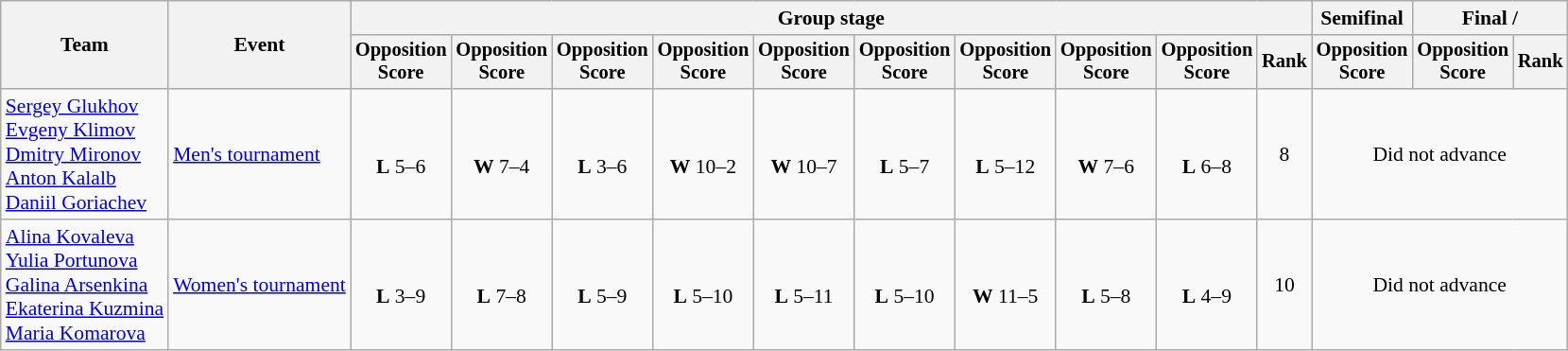<table class=wikitable style=font-size:90%;text-align:center>
<tr>
<th rowspan=2>Team</th>
<th rowspan=2>Event</th>
<th colspan=10>Group stage</th>
<th>Semifinal</th>
<th colspan=2>Final / </th>
</tr>
<tr style="font-size:95%">
<th>Opposition<br>Score</th>
<th>Opposition<br>Score</th>
<th>Opposition<br>Score</th>
<th>Opposition<br>Score</th>
<th>Opposition<br>Score</th>
<th>Opposition<br>Score</th>
<th>Opposition<br>Score</th>
<th>Opposition<br>Score</th>
<th>Opposition<br>Score</th>
<th>Rank</th>
<th>Opposition<br>Score</th>
<th>Opposition<br>Score</th>
<th>Rank</th>
</tr>
<tr>
<td align=left><a href='#'>Sergey Glukhov</a><br><a href='#'>Evgeny Klimov</a><br><a href='#'>Dmitry Mironov</a><br><a href='#'>Anton Kalalb</a><br><a href='#'>Daniil Goriachev</a></td>
<td align=left><a href='#'>Men's tournament</a></td>
<td><br><strong>L</strong> 5–6</td>
<td><br><strong>W</strong> 7–4</td>
<td><br><strong>L</strong> 3–6</td>
<td><br><strong>W</strong> 10–2</td>
<td><br><strong>W</strong> 10–7</td>
<td><br><strong>L</strong> 5–7</td>
<td><br><strong>L</strong> 5–12</td>
<td><br><strong>W</strong> 7–6</td>
<td><br><strong>L</strong> 6–8</td>
<td>8</td>
<td colspan=3>Did not advance</td>
</tr>
<tr>
<td align=left><a href='#'>Alina Kovaleva</a><br><a href='#'>Yulia Portunova</a><br><a href='#'>Galina Arsenkina</a><br><a href='#'>Ekaterina Kuzmina</a><br><a href='#'>Maria Komarova</a></td>
<td align=left><a href='#'>Women's tournament</a></td>
<td><br><strong>L</strong> 3–9</td>
<td><br><strong>L</strong> 7–8</td>
<td><br><strong>L</strong> 5–9</td>
<td><br><strong>L</strong> 5–10</td>
<td><br><strong>L</strong> 5–11</td>
<td><br><strong>L</strong> 5–10</td>
<td><br><strong>W</strong> 11–5</td>
<td><br><strong>L</strong> 5–8</td>
<td><br><strong>L</strong> 4–9</td>
<td>10</td>
<td colspan=3>Did not advance</td>
</tr>
</table>
